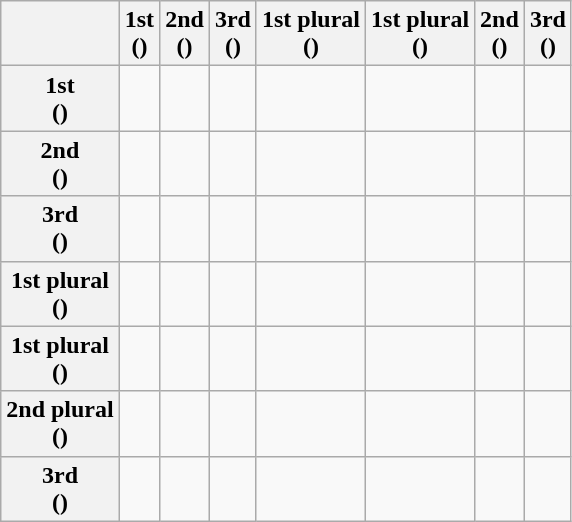<table class="wikitable" style="text-align:center;">
<tr>
<th></th>
<th>1st<br>()</th>
<th>2nd<br>()</th>
<th>3rd<br>()</th>
<th>1st plural<br>()</th>
<th>1st plural<br>()</th>
<th>2nd<br>()</th>
<th>3rd<br>()</th>
</tr>
<tr>
<th>1st<br>()</th>
<td></td>
<td></td>
<td></td>
<td></td>
<td></td>
<td></td>
<td></td>
</tr>
<tr>
<th>2nd<br>()</th>
<td></td>
<td></td>
<td></td>
<td></td>
<td></td>
<td></td>
<td></td>
</tr>
<tr>
<th>3rd<br>()</th>
<td></td>
<td></td>
<td></td>
<td></td>
<td></td>
<td></td>
<td></td>
</tr>
<tr>
<th>1st plural<br>()</th>
<td></td>
<td></td>
<td></td>
<td></td>
<td></td>
<td></td>
<td></td>
</tr>
<tr>
<th>1st plural<br>()</th>
<td></td>
<td></td>
<td></td>
<td></td>
<td></td>
<td></td>
<td></td>
</tr>
<tr>
<th>2nd plural<br>()</th>
<td></td>
<td></td>
<td></td>
<td></td>
<td></td>
<td></td>
<td></td>
</tr>
<tr>
<th>3rd<br>()</th>
<td></td>
<td></td>
<td></td>
<td></td>
<td></td>
<td></td>
<td></td>
</tr>
</table>
